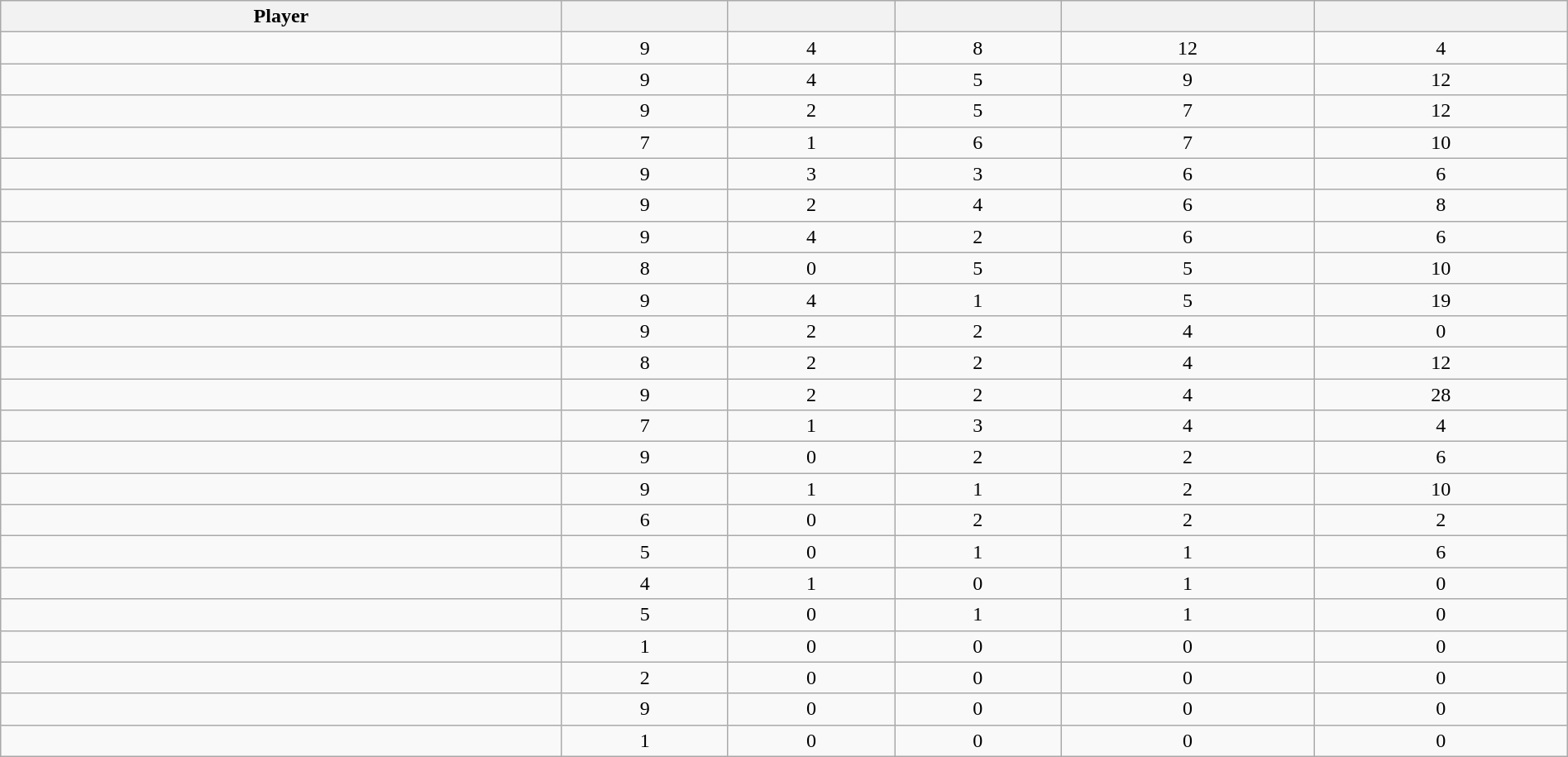<table class="wikitable sortable" style="width:100%;">
<tr align=center>
<th>Player</th>
<th></th>
<th></th>
<th></th>
<th></th>
<th></th>
</tr>
<tr align=center>
<td></td>
<td>9</td>
<td>4</td>
<td>8</td>
<td>12</td>
<td>4</td>
</tr>
<tr align=center>
<td></td>
<td>9</td>
<td>4</td>
<td>5</td>
<td>9</td>
<td>12</td>
</tr>
<tr align=center>
<td></td>
<td>9</td>
<td>2</td>
<td>5</td>
<td>7</td>
<td>12</td>
</tr>
<tr align=center>
<td></td>
<td>7</td>
<td>1</td>
<td>6</td>
<td>7</td>
<td>10</td>
</tr>
<tr align=center>
<td></td>
<td>9</td>
<td>3</td>
<td>3</td>
<td>6</td>
<td>6</td>
</tr>
<tr align=center>
<td></td>
<td>9</td>
<td>2</td>
<td>4</td>
<td>6</td>
<td>8</td>
</tr>
<tr align=center>
<td></td>
<td>9</td>
<td>4</td>
<td>2</td>
<td>6</td>
<td>6</td>
</tr>
<tr align=center>
<td></td>
<td>8</td>
<td>0</td>
<td>5</td>
<td>5</td>
<td>10</td>
</tr>
<tr align=center>
<td></td>
<td>9</td>
<td>4</td>
<td>1</td>
<td>5</td>
<td>19</td>
</tr>
<tr align=center>
<td></td>
<td>9</td>
<td>2</td>
<td>2</td>
<td>4</td>
<td>0</td>
</tr>
<tr align=center>
<td></td>
<td>8</td>
<td>2</td>
<td>2</td>
<td>4</td>
<td>12</td>
</tr>
<tr align=center>
<td></td>
<td>9</td>
<td>2</td>
<td>2</td>
<td>4</td>
<td>28</td>
</tr>
<tr align=center>
<td></td>
<td>7</td>
<td>1</td>
<td>3</td>
<td>4</td>
<td>4</td>
</tr>
<tr align=center>
<td></td>
<td>9</td>
<td>0</td>
<td>2</td>
<td>2</td>
<td>6</td>
</tr>
<tr align=center>
<td></td>
<td>9</td>
<td>1</td>
<td>1</td>
<td>2</td>
<td>10</td>
</tr>
<tr align=center>
<td></td>
<td>6</td>
<td>0</td>
<td>2</td>
<td>2</td>
<td>2</td>
</tr>
<tr align=center>
<td></td>
<td>5</td>
<td>0</td>
<td>1</td>
<td>1</td>
<td>6</td>
</tr>
<tr align=center>
<td></td>
<td>4</td>
<td>1</td>
<td>0</td>
<td>1</td>
<td>0</td>
</tr>
<tr align=center>
<td></td>
<td>5</td>
<td>0</td>
<td>1</td>
<td>1</td>
<td>0</td>
</tr>
<tr align=center>
<td></td>
<td>1</td>
<td>0</td>
<td>0</td>
<td>0</td>
<td>0</td>
</tr>
<tr align=center>
<td></td>
<td>2</td>
<td>0</td>
<td>0</td>
<td>0</td>
<td>0</td>
</tr>
<tr align=center>
<td></td>
<td>9</td>
<td>0</td>
<td>0</td>
<td>0</td>
<td>0</td>
</tr>
<tr align=center>
<td></td>
<td>1</td>
<td>0</td>
<td>0</td>
<td>0</td>
<td>0</td>
</tr>
</table>
